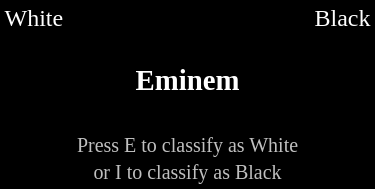<table width="250" style="background:black;">
<tr>
<td align="left"  style="color:white;">White</td>
<td align="right" style="color:white;">Black</td>
</tr>
<tr>
<td align="center" style="color:white;" colspan="2"><br><big><strong>Eminem</strong></big></td>
</tr>
<tr>
<td align="center" style="color:silver;" colspan="2"><br><small>Press E to classify as White<br>or I to classify as Black</small></td>
</tr>
</table>
